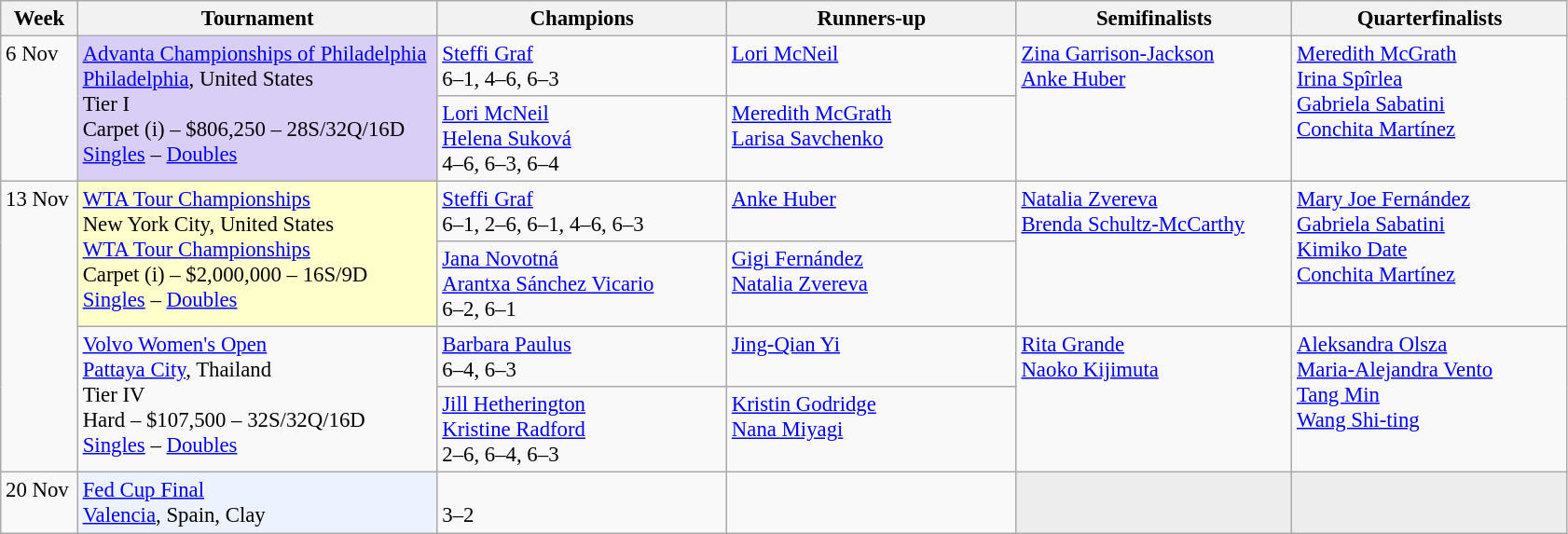<table class=wikitable style=font-size:95%>
<tr>
<th style="width:48px;">Week</th>
<th style="width:250px;">Tournament</th>
<th style="width:200px;">Champions</th>
<th style="width:200px;">Runners-up</th>
<th style="width:190px;">Semifinalists</th>
<th style="width:190px;">Quarterfinalists</th>
</tr>
<tr valign=top>
<td rowspan=2>6 Nov</td>
<td rowspan=2  style=background:#d8cef6;><a href='#'>Advanta Championships of Philadelphia</a><br> <a href='#'>Philadelphia</a>, United States <br> Tier I<br> Carpet (i) – $806,250 – 28S/32Q/16D <br><a href='#'>Singles</a> – <a href='#'>Doubles</a></td>
<td> <a href='#'>Steffi Graf</a><br>6–1, 4–6, 6–3</td>
<td> <a href='#'>Lori McNeil</a></td>
<td rowspan=2>  <a href='#'>Zina Garrison-Jackson</a><br> <a href='#'>Anke Huber</a></td>
<td rowspan=2> <a href='#'>Meredith McGrath</a><br> <a href='#'>Irina Spîrlea</a><br> <a href='#'>Gabriela Sabatini</a><br> <a href='#'>Conchita Martínez</a></td>
</tr>
<tr valign=top>
<td> <a href='#'>Lori McNeil</a><br> <a href='#'>Helena Suková</a><br> 4–6, 6–3, 6–4</td>
<td> <a href='#'>Meredith McGrath</a><br> <a href='#'>Larisa Savchenko</a></td>
</tr>
<tr valign=top>
<td rowspan=4>13 Nov</td>
<td rowspan=2 bgcolor="#FFFFCC"><a href='#'>WTA Tour Championships</a><br> New York City, United States <br> <a href='#'>WTA Tour Championships</a><br> Carpet (i) – $2,000,000 – 16S/9D <br><a href='#'>Singles</a> – <a href='#'>Doubles</a></td>
<td> <a href='#'>Steffi Graf</a><br>6–1, 2–6, 6–1, 4–6, 6–3</td>
<td> <a href='#'>Anke Huber</a></td>
<td rowspan=2>  <a href='#'>Natalia Zvereva</a><br> <a href='#'>Brenda Schultz-McCarthy</a></td>
<td rowspan=2> <a href='#'>Mary Joe Fernández</a><br> <a href='#'>Gabriela Sabatini</a><br> <a href='#'>Kimiko Date</a><br> <a href='#'>Conchita Martínez</a></td>
</tr>
<tr valign=top>
<td> <a href='#'>Jana Novotná</a><br> <a href='#'>Arantxa Sánchez Vicario</a><br>6–2, 6–1</td>
<td> <a href='#'>Gigi Fernández</a><br> <a href='#'>Natalia Zvereva</a></td>
</tr>
<tr valign=top>
<td rowspan=2><a href='#'>Volvo Women's Open</a><br> <a href='#'>Pattaya City</a>, Thailand <br> Tier IV<br> Hard – $107,500 – 32S/32Q/16D <br><a href='#'>Singles</a> – <a href='#'>Doubles</a></td>
<td> <a href='#'>Barbara Paulus</a><br>6–4, 6–3</td>
<td> <a href='#'>Jing-Qian Yi</a></td>
<td rowspan=2> <a href='#'>Rita Grande</a><br> <a href='#'>Naoko Kijimuta</a></td>
<td rowspan=2> <a href='#'>Aleksandra Olsza</a><br> <a href='#'>Maria-Alejandra Vento</a><br> <a href='#'>Tang Min</a><br> <a href='#'>Wang Shi-ting</a></td>
</tr>
<tr valign=top>
<td> <a href='#'>Jill Hetherington</a><br> <a href='#'>Kristine Radford</a><br> 2–6, 6–4, 6–3</td>
<td> <a href='#'>Kristin Godridge</a><br> <a href='#'>Nana Miyagi</a></td>
</tr>
<tr valign=top>
<td rowspan=1>20 Nov</td>
<td bgcolor="#ECF2FF" rowspan=1><a href='#'>Fed Cup Final</a><br><a href='#'>Valencia</a>, Spain, Clay</td>
<td> <br> 3–2</td>
<td></td>
<td bgcolor="#ededed"></td>
<td bgcolor="#ededed"></td>
</tr>
</table>
